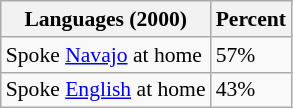<table class="wikitable sortable collapsible" style="font-size: 90%;">
<tr>
<th>Languages (2000)</th>
<th>Percent</th>
</tr>
<tr>
<td>Spoke <a href='#'>Navajo</a> at home</td>
<td>57%</td>
</tr>
<tr>
<td>Spoke <a href='#'>English</a> at home</td>
<td>43%</td>
</tr>
</table>
